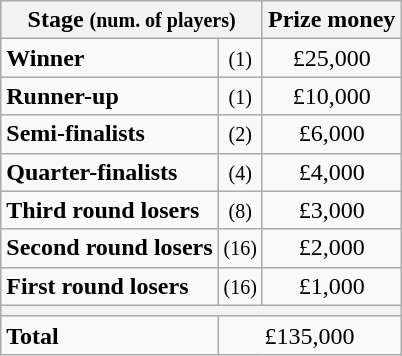<table class="wikitable">
<tr>
<th colspan=2>Stage <small>(num. of players)</small></th>
<th>Prize money</th>
</tr>
<tr>
<td><strong>Winner</strong></td>
<td align=center><small>(1)</small></td>
<td align=center>£25,000</td>
</tr>
<tr>
<td><strong>Runner-up</strong></td>
<td align=center><small>(1)</small></td>
<td align=center>£10,000</td>
</tr>
<tr>
<td><strong>Semi-finalists</strong></td>
<td align=center><small>(2)</small></td>
<td align=center>£6,000</td>
</tr>
<tr>
<td><strong>Quarter-finalists</strong></td>
<td align=center><small>(4)</small></td>
<td align=center>£4,000</td>
</tr>
<tr>
<td><strong>Third round losers</strong></td>
<td align=center><small>(8)</small></td>
<td align=center>£3,000</td>
</tr>
<tr>
<td><strong>Second round losers</strong></td>
<td align=center><small>(16)</small></td>
<td align=center>£2,000</td>
</tr>
<tr>
<td><strong>First round losers</strong></td>
<td align=center><small>(16)</small></td>
<td align=center>£1,000</td>
</tr>
<tr>
<th colspan=3></th>
</tr>
<tr>
<td><strong>Total</strong></td>
<td align=center colspan=2>£135,000</td>
</tr>
</table>
